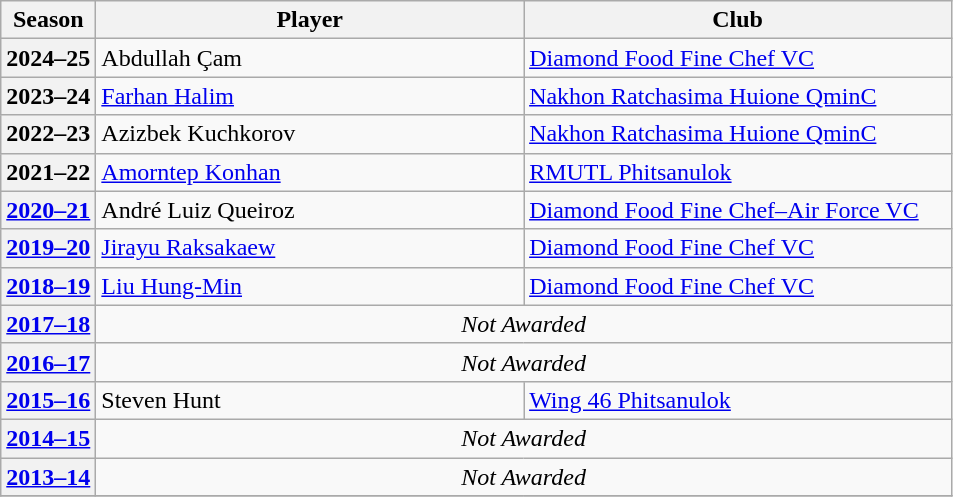<table class=wikitable>
<tr>
<th>Season</th>
<th width=45%>Player</th>
<th width=45%>Club</th>
</tr>
<tr>
<th>2024–25</th>
<td> Abdullah Çam</td>
<td><a href='#'>Diamond Food Fine Chef VC</a></td>
</tr>
<tr>
<th>2023–24</th>
<td> <a href='#'>Farhan Halim</a></td>
<td><a href='#'>Nakhon Ratchasima Huione QminC</a></td>
</tr>
<tr>
<th>2022–23</th>
<td> Azizbek Kuchkorov</td>
<td><a href='#'>Nakhon Ratchasima Huione QminC</a></td>
</tr>
<tr>
<th>2021–22</th>
<td> <a href='#'>Amorntep Konhan</a></td>
<td><a href='#'>RMUTL Phitsanulok</a></td>
</tr>
<tr>
<th><a href='#'>2020–21</a></th>
<td> André Luiz Queiroz</td>
<td><a href='#'>Diamond Food Fine Chef–Air Force VC</a></td>
</tr>
<tr>
<th><a href='#'>2019–20</a></th>
<td> <a href='#'>Jirayu Raksakaew</a></td>
<td><a href='#'>Diamond Food Fine Chef VC</a></td>
</tr>
<tr>
<th><a href='#'>2018–19</a></th>
<td> <a href='#'>Liu Hung-Min</a></td>
<td><a href='#'>Diamond Food Fine Chef VC</a></td>
</tr>
<tr>
<th><a href='#'>2017–18</a></th>
<td colspan=2 align=center><em>Not Awarded</em></td>
</tr>
<tr>
<th><a href='#'>2016–17</a></th>
<td colspan=2 align=center><em>Not Awarded</em></td>
</tr>
<tr>
<th><a href='#'>2015–16</a></th>
<td> Steven Hunt</td>
<td><a href='#'>Wing 46 Phitsanulok</a></td>
</tr>
<tr>
<th><a href='#'>2014–15</a></th>
<td colspan=2 align=center><em>Not Awarded</em></td>
</tr>
<tr>
<th><a href='#'>2013–14</a></th>
<td colspan=2 align=center><em>Not Awarded</em></td>
</tr>
<tr>
</tr>
</table>
